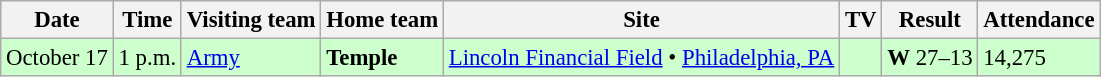<table class="wikitable" style="font-size:95%;">
<tr>
<th>Date</th>
<th>Time</th>
<th>Visiting team</th>
<th>Home team</th>
<th>Site</th>
<th>TV</th>
<th>Result</th>
<th>Attendance</th>
</tr>
<tr style="background:#cfc;">
<td>October 17</td>
<td>1 p.m.</td>
<td><a href='#'>Army</a></td>
<td><strong>Temple</strong></td>
<td><a href='#'>Lincoln Financial Field</a> • <a href='#'>Philadelphia, PA</a></td>
<td></td>
<td><strong>W</strong> 27–13</td>
<td>14,275</td>
</tr>
</table>
